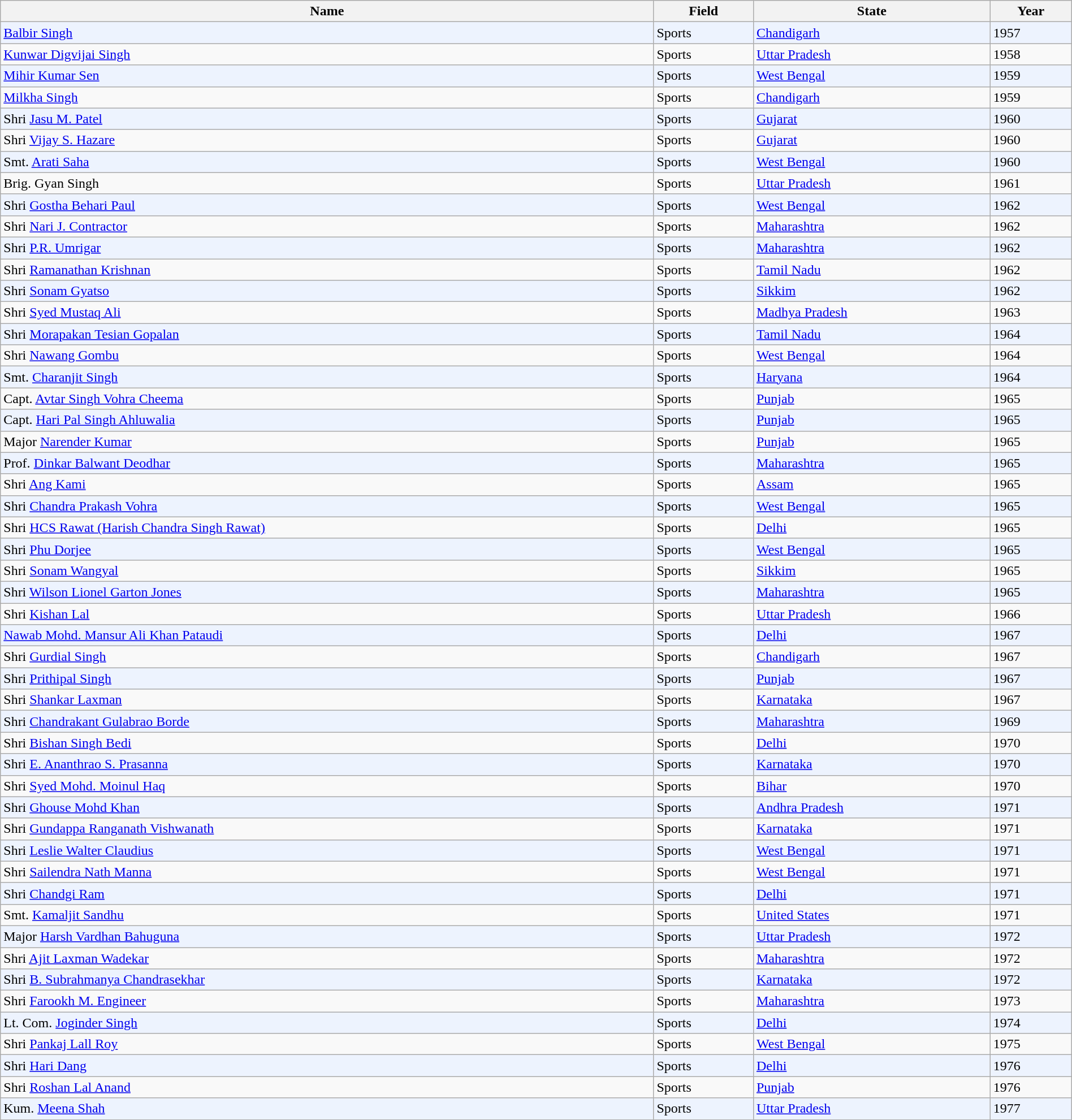<table class="wikitable sortable" style="width:100%;">
<tr>
<th>Name</th>
<th>Field</th>
<th>State</th>
<th>Year</th>
</tr>
<tr style="background:#edf3fe;">
<td><a href='#'>Balbir Singh</a></td>
<td>Sports</td>
<td><a href='#'>Chandigarh</a></td>
<td>1957</td>
</tr>
<tr>
<td><a href='#'>Kunwar Digvijai Singh</a></td>
<td>Sports</td>
<td><a href='#'>Uttar Pradesh</a></td>
<td>1958</td>
</tr>
<tr style="background:#edf3fe;">
<td><a href='#'>Mihir Kumar Sen</a></td>
<td>Sports</td>
<td><a href='#'>West Bengal</a></td>
<td>1959</td>
</tr>
<tr>
<td><a href='#'>Milkha Singh</a></td>
<td>Sports</td>
<td><a href='#'>Chandigarh</a></td>
<td>1959</td>
</tr>
<tr style="background:#edf3fe;">
<td>Shri <a href='#'>Jasu M. Patel</a></td>
<td>Sports</td>
<td><a href='#'>Gujarat</a></td>
<td>1960</td>
</tr>
<tr>
<td>Shri <a href='#'>Vijay S. Hazare</a></td>
<td>Sports</td>
<td><a href='#'>Gujarat</a></td>
<td>1960</td>
</tr>
<tr style="background:#edf3fe;">
<td>Smt. <a href='#'>Arati Saha</a></td>
<td>Sports</td>
<td><a href='#'>West Bengal</a></td>
<td>1960</td>
</tr>
<tr>
<td>Brig. Gyan Singh</td>
<td>Sports</td>
<td><a href='#'>Uttar Pradesh</a></td>
<td>1961</td>
</tr>
<tr style="background:#edf3fe;">
<td>Shri <a href='#'>Gostha Behari Paul</a></td>
<td>Sports</td>
<td><a href='#'>West Bengal</a></td>
<td>1962</td>
</tr>
<tr>
<td>Shri <a href='#'>Nari J. Contractor</a></td>
<td>Sports</td>
<td><a href='#'>Maharashtra</a></td>
<td>1962</td>
</tr>
<tr style="background:#edf3fe;">
<td>Shri <a href='#'>P.R. Umrigar</a></td>
<td>Sports</td>
<td><a href='#'>Maharashtra</a></td>
<td>1962</td>
</tr>
<tr>
<td>Shri <a href='#'>Ramanathan Krishnan</a></td>
<td>Sports</td>
<td><a href='#'>Tamil Nadu</a></td>
<td>1962</td>
</tr>
<tr style="background:#edf3fe;">
<td>Shri <a href='#'>Sonam Gyatso</a></td>
<td>Sports</td>
<td><a href='#'>Sikkim</a></td>
<td>1962</td>
</tr>
<tr>
<td>Shri <a href='#'>Syed Mustaq Ali</a></td>
<td>Sports</td>
<td><a href='#'>Madhya Pradesh</a></td>
<td>1963</td>
</tr>
<tr style="background:#edf3fe;">
<td>Shri <a href='#'>Morapakan Tesian Gopalan</a></td>
<td>Sports</td>
<td><a href='#'>Tamil Nadu</a></td>
<td>1964</td>
</tr>
<tr>
<td>Shri <a href='#'>Nawang Gombu</a></td>
<td>Sports</td>
<td><a href='#'>West Bengal</a></td>
<td>1964</td>
</tr>
<tr style="background:#edf3fe;">
<td>Smt. <a href='#'>Charanjit Singh</a></td>
<td>Sports</td>
<td><a href='#'>Haryana</a></td>
<td>1964</td>
</tr>
<tr>
<td>Capt. <a href='#'>Avtar Singh Vohra Cheema</a></td>
<td>Sports</td>
<td><a href='#'>Punjab</a></td>
<td>1965</td>
</tr>
<tr style="background:#edf3fe;">
<td>Capt. <a href='#'>Hari Pal Singh Ahluwalia</a></td>
<td>Sports</td>
<td><a href='#'>Punjab</a></td>
<td>1965</td>
</tr>
<tr>
<td>Major <a href='#'>Narender Kumar</a></td>
<td>Sports</td>
<td><a href='#'>Punjab</a></td>
<td>1965</td>
</tr>
<tr style="background:#edf3fe;">
<td>Prof. <a href='#'>Dinkar Balwant Deodhar</a></td>
<td>Sports</td>
<td><a href='#'>Maharashtra</a></td>
<td>1965</td>
</tr>
<tr>
<td>Shri <a href='#'>Ang Kami</a></td>
<td>Sports</td>
<td><a href='#'>Assam</a></td>
<td>1965</td>
</tr>
<tr style="background:#edf3fe;">
<td>Shri <a href='#'>Chandra Prakash Vohra</a></td>
<td>Sports</td>
<td><a href='#'>West Bengal</a></td>
<td>1965</td>
</tr>
<tr>
<td>Shri <a href='#'>HCS Rawat (Harish Chandra Singh Rawat)</a></td>
<td>Sports</td>
<td><a href='#'>Delhi</a></td>
<td>1965</td>
</tr>
<tr style="background:#edf3fe;">
<td>Shri <a href='#'>Phu Dorjee</a></td>
<td>Sports</td>
<td><a href='#'>West Bengal</a></td>
<td>1965</td>
</tr>
<tr>
<td>Shri <a href='#'>Sonam Wangyal</a></td>
<td>Sports</td>
<td><a href='#'>Sikkim</a></td>
<td>1965</td>
</tr>
<tr style="background:#edf3fe;">
<td>Shri <a href='#'>Wilson Lionel Garton Jones</a></td>
<td>Sports</td>
<td><a href='#'>Maharashtra</a></td>
<td>1965</td>
</tr>
<tr>
<td>Shri <a href='#'>Kishan Lal</a></td>
<td>Sports</td>
<td><a href='#'>Uttar Pradesh</a></td>
<td>1966</td>
</tr>
<tr style="background:#edf3fe;">
<td><a href='#'>Nawab Mohd. Mansur Ali Khan Pataudi</a></td>
<td>Sports</td>
<td><a href='#'>Delhi</a></td>
<td>1967</td>
</tr>
<tr>
<td>Shri <a href='#'>Gurdial Singh</a></td>
<td>Sports</td>
<td><a href='#'>Chandigarh</a></td>
<td>1967</td>
</tr>
<tr style="background:#edf3fe;">
<td>Shri <a href='#'>Prithipal Singh</a></td>
<td>Sports</td>
<td><a href='#'>Punjab</a></td>
<td>1967</td>
</tr>
<tr>
<td>Shri <a href='#'>Shankar Laxman</a></td>
<td>Sports</td>
<td><a href='#'>Karnataka</a></td>
<td>1967</td>
</tr>
<tr style="background:#edf3fe;">
<td>Shri <a href='#'>Chandrakant Gulabrao Borde</a></td>
<td>Sports</td>
<td><a href='#'>Maharashtra</a></td>
<td>1969</td>
</tr>
<tr>
<td>Shri <a href='#'>Bishan Singh Bedi</a></td>
<td>Sports</td>
<td><a href='#'>Delhi</a></td>
<td>1970</td>
</tr>
<tr style="background:#edf3fe;">
<td>Shri <a href='#'>E. Ananthrao S. Prasanna</a></td>
<td>Sports</td>
<td><a href='#'>Karnataka</a></td>
<td>1970</td>
</tr>
<tr>
<td>Shri <a href='#'>Syed Mohd. Moinul Haq</a></td>
<td>Sports</td>
<td><a href='#'>Bihar</a></td>
<td>1970</td>
</tr>
<tr style="background:#edf3fe;">
<td>Shri <a href='#'>Ghouse Mohd Khan</a></td>
<td>Sports</td>
<td><a href='#'>Andhra Pradesh</a></td>
<td>1971</td>
</tr>
<tr>
<td>Shri <a href='#'>Gundappa Ranganath Vishwanath</a></td>
<td>Sports</td>
<td><a href='#'>Karnataka</a></td>
<td>1971</td>
</tr>
<tr style="background:#edf3fe;">
<td>Shri <a href='#'>Leslie Walter Claudius</a></td>
<td>Sports</td>
<td><a href='#'>West Bengal</a></td>
<td>1971</td>
</tr>
<tr>
<td>Shri <a href='#'>Sailendra Nath Manna</a></td>
<td>Sports</td>
<td><a href='#'>West Bengal</a></td>
<td>1971</td>
</tr>
<tr style="background:#edf3fe;">
<td>Shri <a href='#'>Chandgi Ram</a></td>
<td>Sports</td>
<td><a href='#'>Delhi</a></td>
<td>1971</td>
</tr>
<tr>
<td>Smt. <a href='#'>Kamaljit Sandhu</a></td>
<td>Sports</td>
<td><a href='#'>United States</a></td>
<td>1971</td>
</tr>
<tr style="background:#edf3fe;">
<td>Major <a href='#'>Harsh Vardhan Bahuguna</a></td>
<td>Sports</td>
<td><a href='#'>Uttar Pradesh</a></td>
<td>1972</td>
</tr>
<tr>
<td>Shri <a href='#'>Ajit Laxman Wadekar</a></td>
<td>Sports</td>
<td><a href='#'>Maharashtra</a></td>
<td>1972</td>
</tr>
<tr style="background:#edf3fe;">
<td>Shri <a href='#'>B. Subrahmanya Chandrasekhar</a></td>
<td>Sports</td>
<td><a href='#'>Karnataka</a></td>
<td>1972</td>
</tr>
<tr>
<td>Shri <a href='#'>Farookh M. Engineer</a></td>
<td>Sports</td>
<td><a href='#'>Maharashtra</a></td>
<td>1973</td>
</tr>
<tr style="background:#edf3fe;">
<td>Lt. Com. <a href='#'>Joginder Singh</a></td>
<td>Sports</td>
<td><a href='#'>Delhi</a></td>
<td>1974</td>
</tr>
<tr>
<td>Shri <a href='#'>Pankaj Lall Roy</a></td>
<td>Sports</td>
<td><a href='#'>West Bengal</a></td>
<td>1975</td>
</tr>
<tr style="background:#edf3fe;">
<td>Shri <a href='#'>Hari Dang</a></td>
<td>Sports</td>
<td><a href='#'>Delhi</a></td>
<td>1976</td>
</tr>
<tr>
<td>Shri <a href='#'>Roshan Lal Anand</a></td>
<td>Sports</td>
<td><a href='#'>Punjab</a></td>
<td>1976</td>
</tr>
<tr style="background:#edf3fe;">
<td>Kum. <a href='#'>Meena Shah</a></td>
<td>Sports</td>
<td><a href='#'>Uttar Pradesh</a></td>
<td>1977</td>
</tr>
</table>
